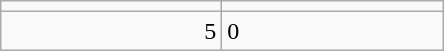<table class="wikitable">
<tr>
<td align="center" width="140"></td>
<td align="center" width="140"></td>
</tr>
<tr>
<td align="right">5</td>
<td>0</td>
</tr>
</table>
